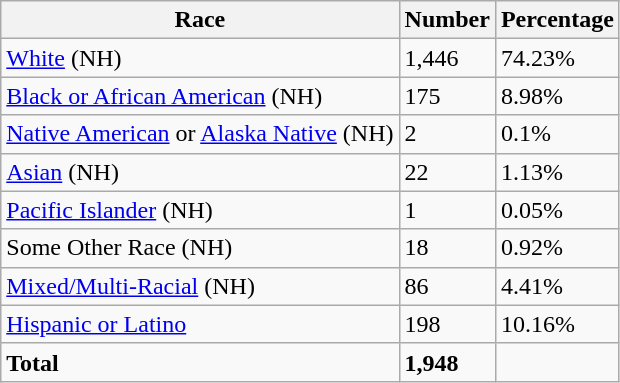<table class="wikitable">
<tr>
<th>Race</th>
<th>Number</th>
<th>Percentage</th>
</tr>
<tr>
<td><a href='#'>White</a> (NH)</td>
<td>1,446</td>
<td>74.23%</td>
</tr>
<tr>
<td><a href='#'>Black or African American</a> (NH)</td>
<td>175</td>
<td>8.98%</td>
</tr>
<tr>
<td><a href='#'>Native American</a> or <a href='#'>Alaska Native</a> (NH)</td>
<td>2</td>
<td>0.1%</td>
</tr>
<tr>
<td><a href='#'>Asian</a> (NH)</td>
<td>22</td>
<td>1.13%</td>
</tr>
<tr>
<td><a href='#'>Pacific Islander</a> (NH)</td>
<td>1</td>
<td>0.05%</td>
</tr>
<tr>
<td>Some Other Race (NH)</td>
<td>18</td>
<td>0.92%</td>
</tr>
<tr>
<td><a href='#'>Mixed/Multi-Racial</a> (NH)</td>
<td>86</td>
<td>4.41%</td>
</tr>
<tr>
<td><a href='#'>Hispanic or Latino</a></td>
<td>198</td>
<td>10.16%</td>
</tr>
<tr>
<td><strong>Total</strong></td>
<td><strong>1,948</strong></td>
<td></td>
</tr>
</table>
